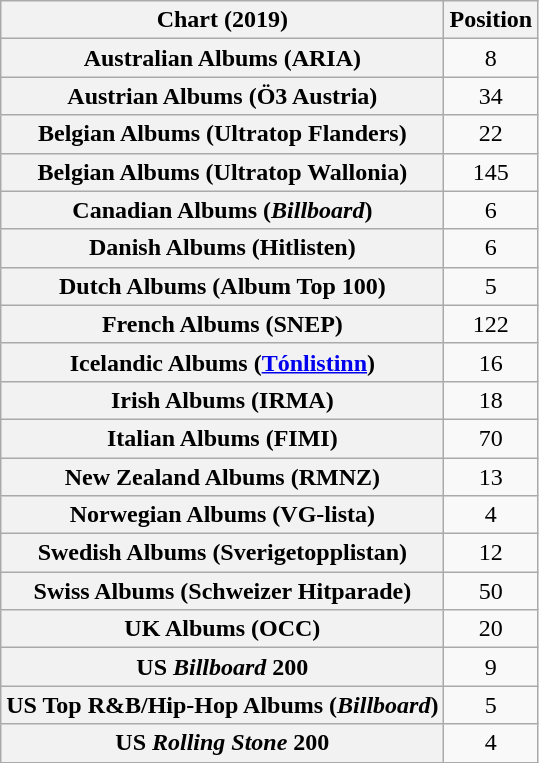<table class="wikitable sortable plainrowheaders" style="text-align:center">
<tr>
<th scope="col">Chart (2019)</th>
<th scope="col">Position</th>
</tr>
<tr>
<th scope="row">Australian Albums (ARIA)</th>
<td>8</td>
</tr>
<tr>
<th scope="row">Austrian Albums (Ö3 Austria)</th>
<td>34</td>
</tr>
<tr>
<th scope="row">Belgian Albums (Ultratop Flanders)</th>
<td>22</td>
</tr>
<tr>
<th scope="row">Belgian Albums (Ultratop Wallonia)</th>
<td>145</td>
</tr>
<tr>
<th scope="row">Canadian Albums (<em>Billboard</em>)</th>
<td>6</td>
</tr>
<tr>
<th scope="row">Danish Albums (Hitlisten)</th>
<td>6</td>
</tr>
<tr>
<th scope="row">Dutch Albums (Album Top 100)</th>
<td>5</td>
</tr>
<tr>
<th scope="row">French Albums (SNEP)</th>
<td>122</td>
</tr>
<tr>
<th scope="row">Icelandic Albums (<a href='#'>Tónlistinn</a>)</th>
<td>16</td>
</tr>
<tr>
<th scope="row">Irish Albums (IRMA)</th>
<td>18</td>
</tr>
<tr>
<th scope="row">Italian Albums (FIMI)</th>
<td>70</td>
</tr>
<tr>
<th scope="row">New Zealand Albums (RMNZ)</th>
<td>13</td>
</tr>
<tr>
<th scope="row">Norwegian Albums (VG-lista)</th>
<td>4</td>
</tr>
<tr>
<th scope="row">Swedish Albums (Sverigetopplistan)</th>
<td>12</td>
</tr>
<tr>
<th scope="row">Swiss Albums (Schweizer Hitparade)</th>
<td>50</td>
</tr>
<tr>
<th scope="row">UK Albums (OCC)</th>
<td>20</td>
</tr>
<tr>
<th scope="row">US <em>Billboard</em> 200</th>
<td>9</td>
</tr>
<tr>
<th scope="row">US Top R&B/Hip-Hop Albums (<em>Billboard</em>)</th>
<td>5</td>
</tr>
<tr>
<th scope="row">US <em>Rolling Stone</em> 200</th>
<td>4</td>
</tr>
</table>
